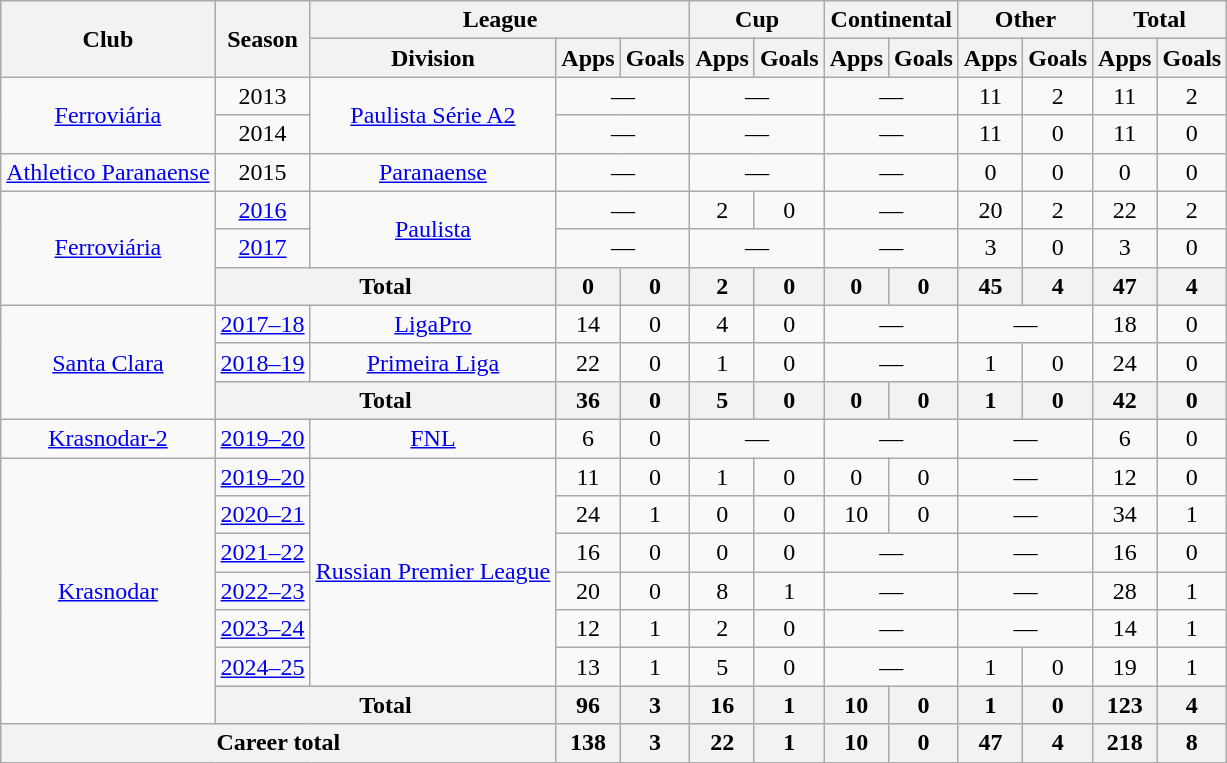<table class="wikitable" style="text-align: center;">
<tr>
<th rowspan=2>Club</th>
<th rowspan=2>Season</th>
<th colspan=3>League</th>
<th colspan=2>Cup</th>
<th colspan=2>Continental</th>
<th colspan=2>Other</th>
<th colspan=2>Total</th>
</tr>
<tr>
<th>Division</th>
<th>Apps</th>
<th>Goals</th>
<th>Apps</th>
<th>Goals</th>
<th>Apps</th>
<th>Goals</th>
<th>Apps</th>
<th>Goals</th>
<th>Apps</th>
<th>Goals</th>
</tr>
<tr>
<td rowspan="2"><a href='#'>Ferroviária</a></td>
<td>2013</td>
<td rowspan="2"><a href='#'>Paulista Série A2</a></td>
<td colspan="2">—</td>
<td colspan="2">—</td>
<td colspan="2">—</td>
<td>11</td>
<td>2</td>
<td>11</td>
<td>2</td>
</tr>
<tr>
<td>2014</td>
<td colspan="2">—</td>
<td colspan="2">—</td>
<td colspan="2">—</td>
<td>11</td>
<td>0</td>
<td>11</td>
<td>0</td>
</tr>
<tr>
<td><a href='#'>Athletico Paranaense</a></td>
<td>2015</td>
<td><a href='#'>Paranaense</a></td>
<td colspan="2">—</td>
<td colspan="2">—</td>
<td colspan="2">—</td>
<td>0</td>
<td>0</td>
<td>0</td>
<td>0</td>
</tr>
<tr>
<td rowspan="3"><a href='#'>Ferroviária</a></td>
<td><a href='#'>2016</a></td>
<td rowspan="2"><a href='#'>Paulista</a></td>
<td colspan="2">—</td>
<td>2</td>
<td>0</td>
<td colspan="2">—</td>
<td>20</td>
<td>2</td>
<td>22</td>
<td>2</td>
</tr>
<tr>
<td><a href='#'>2017</a></td>
<td colspan="2">—</td>
<td colspan="2">—</td>
<td colspan="2">—</td>
<td>3</td>
<td>0</td>
<td>3</td>
<td>0</td>
</tr>
<tr>
<th colspan=2>Total</th>
<th>0</th>
<th>0</th>
<th>2</th>
<th>0</th>
<th>0</th>
<th>0</th>
<th>45</th>
<th>4</th>
<th>47</th>
<th>4</th>
</tr>
<tr>
<td rowspan="3"><a href='#'>Santa Clara</a></td>
<td><a href='#'>2017–18</a></td>
<td><a href='#'>LigaPro</a></td>
<td>14</td>
<td>0</td>
<td>4</td>
<td>0</td>
<td colspan="2">—</td>
<td colspan="2">—</td>
<td>18</td>
<td>0</td>
</tr>
<tr>
<td><a href='#'>2018–19</a></td>
<td><a href='#'>Primeira Liga</a></td>
<td>22</td>
<td>0</td>
<td>1</td>
<td>0</td>
<td colspan="2">—</td>
<td>1</td>
<td>0</td>
<td>24</td>
<td>0</td>
</tr>
<tr>
<th colspan=2>Total</th>
<th>36</th>
<th>0</th>
<th>5</th>
<th>0</th>
<th>0</th>
<th>0</th>
<th>1</th>
<th>0</th>
<th>42</th>
<th>0</th>
</tr>
<tr>
<td><a href='#'>Krasnodar-2</a></td>
<td><a href='#'>2019–20</a></td>
<td><a href='#'>FNL</a></td>
<td>6</td>
<td>0</td>
<td colspan="2">—</td>
<td colspan="2">—</td>
<td colspan="2">—</td>
<td>6</td>
<td>0</td>
</tr>
<tr>
<td rowspan="7"><a href='#'>Krasnodar</a></td>
<td><a href='#'>2019–20</a></td>
<td rowspan="6"><a href='#'>Russian Premier League</a></td>
<td>11</td>
<td>0</td>
<td>1</td>
<td>0</td>
<td>0</td>
<td>0</td>
<td colspan="2">—</td>
<td>12</td>
<td>0</td>
</tr>
<tr>
<td><a href='#'>2020–21</a></td>
<td>24</td>
<td>1</td>
<td>0</td>
<td>0</td>
<td>10</td>
<td>0</td>
<td colspan="2">—</td>
<td>34</td>
<td>1</td>
</tr>
<tr>
<td><a href='#'>2021–22</a></td>
<td>16</td>
<td>0</td>
<td>0</td>
<td>0</td>
<td colspan="2">—</td>
<td colspan="2">—</td>
<td>16</td>
<td>0</td>
</tr>
<tr>
<td><a href='#'>2022–23</a></td>
<td>20</td>
<td>0</td>
<td>8</td>
<td>1</td>
<td colspan="2">—</td>
<td colspan="2">—</td>
<td>28</td>
<td>1</td>
</tr>
<tr>
<td><a href='#'>2023–24</a></td>
<td>12</td>
<td>1</td>
<td>2</td>
<td>0</td>
<td colspan="2">—</td>
<td colspan="2">—</td>
<td>14</td>
<td>1</td>
</tr>
<tr>
<td><a href='#'>2024–25</a></td>
<td>13</td>
<td>1</td>
<td>5</td>
<td>0</td>
<td colspan="2">—</td>
<td>1</td>
<td>0</td>
<td>19</td>
<td>1</td>
</tr>
<tr>
<th colspan="2">Total</th>
<th>96</th>
<th>3</th>
<th>16</th>
<th>1</th>
<th>10</th>
<th>0</th>
<th>1</th>
<th>0</th>
<th>123</th>
<th>4</th>
</tr>
<tr>
<th colspan="3">Career total</th>
<th>138</th>
<th>3</th>
<th>22</th>
<th>1</th>
<th>10</th>
<th>0</th>
<th>47</th>
<th>4</th>
<th>218</th>
<th>8</th>
</tr>
</table>
